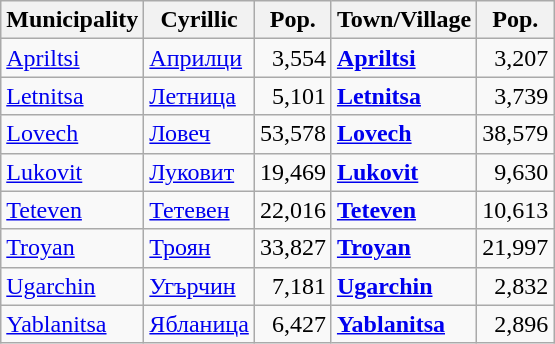<table class="wikitable sortable">
<tr>
<th>Municipality</th>
<th>Cyrillic</th>
<th>Pop.</th>
<th>Town/Village</th>
<th>Pop.</th>
</tr>
<tr>
<td><a href='#'>Apriltsi</a></td>
<td><a href='#'>Априлци</a></td>
<td align="right">3,554</td>
<td><strong><a href='#'>Apriltsi</a></strong></td>
<td align="right">3,207</td>
</tr>
<tr>
<td><a href='#'>Letnitsa</a></td>
<td><a href='#'>Летница</a></td>
<td align="right">5,101</td>
<td><strong><a href='#'>Letnitsa</a></strong></td>
<td align="right">3,739</td>
</tr>
<tr>
<td><a href='#'>Lovech</a></td>
<td><a href='#'>Ловеч</a></td>
<td align="right">53,578</td>
<td><strong><a href='#'>Lovech</a></strong></td>
<td align="right">38,579</td>
</tr>
<tr>
<td><a href='#'>Lukovit</a></td>
<td><a href='#'>Луковит</a></td>
<td align="right">19,469</td>
<td><strong><a href='#'>Lukovit</a></strong></td>
<td align="right">9,630</td>
</tr>
<tr>
<td><a href='#'>Teteven</a></td>
<td><a href='#'>Тетевен</a></td>
<td align="right">22,016</td>
<td><strong><a href='#'>Teteven</a></strong></td>
<td align="right">10,613</td>
</tr>
<tr>
<td><a href='#'>Troyan</a></td>
<td><a href='#'>Троян</a></td>
<td align="right">33,827</td>
<td><strong><a href='#'>Troyan</a></strong></td>
<td align="right">21,997</td>
</tr>
<tr>
<td><a href='#'>Ugarchin</a></td>
<td><a href='#'>Угърчин</a></td>
<td align="right">7,181</td>
<td><strong><a href='#'>Ugarchin</a></strong></td>
<td align="right">2,832</td>
</tr>
<tr>
<td><a href='#'>Yablanitsa</a></td>
<td><a href='#'>Ябланица</a></td>
<td align="right">6,427</td>
<td><strong><a href='#'>Yablanitsa</a></strong></td>
<td align="right">2,896</td>
</tr>
</table>
